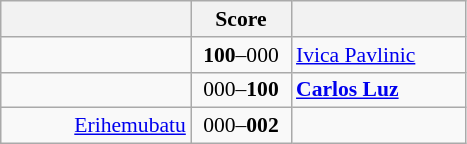<table class="wikitable" style="text-align: center; font-size:90% ">
<tr>
<th align="right" width="120"></th>
<th width="60">Score</th>
<th align="left" width="110"></th>
</tr>
<tr>
<td align=right></td>
<td align=center><strong>100</strong>–000</td>
<td align=left> <a href='#'>Ivica Pavlinic</a></td>
</tr>
<tr>
<td align=right></td>
<td align=center>000–<strong>100</strong></td>
<td align=left><strong> <a href='#'>Carlos Luz</a></strong></td>
</tr>
<tr>
<td align=right><a href='#'>Erihemubatu</a> </td>
<td align=center>000–<strong>002</strong></td>
<td align=left><strong></strong></td>
</tr>
</table>
